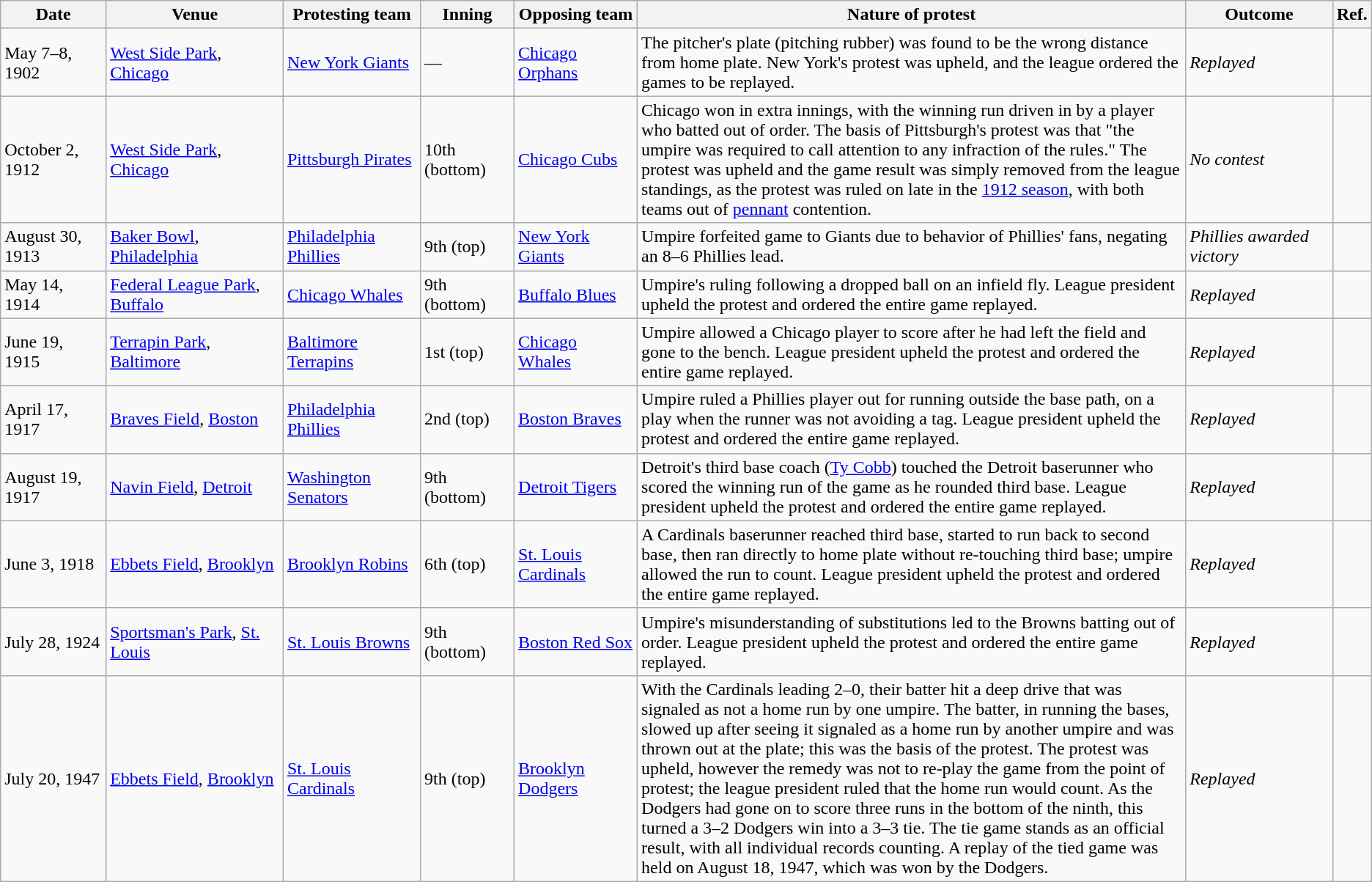<table class="wikitable">
<tr>
<th>Date</th>
<th>Venue</th>
<th>Protesting team</th>
<th>Inning</th>
<th>Opposing team</th>
<th width=40%>Nature of protest</th>
<th>Outcome</th>
<th>Ref.</th>
</tr>
<tr>
<td>May 7–8, 1902</td>
<td><a href='#'>West Side Park</a>, <a href='#'>Chicago</a></td>
<td><a href='#'>New York Giants</a></td>
<td>—</td>
<td><a href='#'>Chicago Orphans</a></td>
<td>The pitcher's plate (pitching rubber) was found to be the wrong distance from home plate. New York's protest was upheld, and the league ordered the games to be replayed.</td>
<td><em>Replayed</em></td>
<td></td>
</tr>
<tr>
<td>October 2, 1912</td>
<td><a href='#'>West Side Park</a>, <a href='#'>Chicago</a></td>
<td><a href='#'>Pittsburgh Pirates</a></td>
<td>10th (bottom)</td>
<td><a href='#'>Chicago Cubs</a></td>
<td>Chicago won in extra innings, with the winning run driven in by a player who batted out of order. The basis of Pittsburgh's protest was that "the umpire was required to call attention to any infraction of the rules." The protest was upheld and the game result was simply removed from the league standings, as the protest was ruled on late in the <a href='#'>1912 season</a>, with both teams out of <a href='#'>pennant</a> contention.</td>
<td><em>No contest</em></td>
<td></td>
</tr>
<tr>
<td>August 30, 1913</td>
<td><a href='#'>Baker Bowl</a>, <a href='#'>Philadelphia</a></td>
<td><a href='#'>Philadelphia Phillies</a></td>
<td>9th (top)</td>
<td><a href='#'>New York Giants</a></td>
<td>Umpire forfeited game to Giants due to behavior of Phillies' fans, negating an 8–6 Phillies lead.</td>
<td><em>Phillies awarded victory</em></td>
<td></td>
</tr>
<tr>
<td>May 14, 1914</td>
<td><a href='#'>Federal League Park</a>, <a href='#'>Buffalo</a></td>
<td><a href='#'>Chicago Whales</a></td>
<td>9th (bottom)</td>
<td><a href='#'>Buffalo Blues</a></td>
<td>Umpire's ruling following a dropped ball on an infield fly. League president upheld the protest and ordered the entire game replayed.</td>
<td><em>Replayed</em></td>
<td></td>
</tr>
<tr>
<td>June 19, 1915</td>
<td><a href='#'>Terrapin Park</a>, <a href='#'>Baltimore</a></td>
<td><a href='#'>Baltimore Terrapins</a></td>
<td>1st (top)</td>
<td><a href='#'>Chicago Whales</a></td>
<td>Umpire allowed a Chicago player to score after he had left the field and gone to the bench. League president upheld the protest and ordered the entire game replayed.</td>
<td><em>Replayed</em></td>
<td></td>
</tr>
<tr>
<td>April 17, 1917</td>
<td><a href='#'>Braves Field</a>, <a href='#'>Boston</a></td>
<td><a href='#'>Philadelphia Phillies</a></td>
<td>2nd (top)</td>
<td><a href='#'>Boston Braves</a></td>
<td>Umpire ruled a Phillies player out for running outside the base path, on a play when the runner was not avoiding a tag. League president upheld the protest and ordered the entire game replayed.</td>
<td><em>Replayed</em></td>
<td></td>
</tr>
<tr>
<td>August 19, 1917</td>
<td><a href='#'>Navin Field</a>, <a href='#'>Detroit</a></td>
<td><a href='#'>Washington Senators</a></td>
<td>9th (bottom)</td>
<td><a href='#'>Detroit Tigers</a></td>
<td>Detroit's third base coach (<a href='#'>Ty Cobb</a>) touched the Detroit baserunner who scored the winning run of the game as he rounded third base. League president upheld the protest and ordered the entire game replayed.</td>
<td><em>Replayed</em></td>
<td></td>
</tr>
<tr>
<td>June 3, 1918</td>
<td><a href='#'>Ebbets Field</a>, <a href='#'>Brooklyn</a></td>
<td><a href='#'>Brooklyn Robins</a></td>
<td>6th (top)</td>
<td><a href='#'>St. Louis Cardinals</a></td>
<td>A Cardinals baserunner reached third base, started to run back to second base, then ran directly to home plate without re-touching third base; umpire allowed the run to count. League president upheld the protest and ordered the entire game replayed.</td>
<td><em>Replayed</em></td>
<td></td>
</tr>
<tr>
<td>July 28, 1924</td>
<td><a href='#'>Sportsman's Park</a>, <a href='#'>St. Louis</a></td>
<td><a href='#'>St. Louis Browns</a></td>
<td>9th (bottom)</td>
<td><a href='#'>Boston Red Sox</a></td>
<td>Umpire's misunderstanding of substitutions led to the Browns batting out of order. League president upheld the protest and ordered the entire game replayed.</td>
<td><em>Replayed</em></td>
<td></td>
</tr>
<tr>
<td>July 20, 1947</td>
<td><a href='#'>Ebbets Field</a>, <a href='#'>Brooklyn</a></td>
<td><a href='#'>St. Louis Cardinals</a></td>
<td>9th (top)</td>
<td><a href='#'>Brooklyn Dodgers</a></td>
<td>With the Cardinals leading 2–0, their batter hit a deep drive that was signaled as not a home run by one umpire. The batter, in running the bases, slowed up after seeing it signaled as a home run by another umpire and was thrown out at the plate; this was the basis of the protest. The protest was upheld, however the remedy was not to re-play the game from the point of protest; the league president ruled that the home run would count. As the Dodgers had gone on to score three runs in the bottom of the ninth, this turned a 3–2 Dodgers win into a 3–3 tie. The tie game stands as an official result, with all individual records counting. A replay of the tied game was held on August 18, 1947, which was won by the Dodgers.</td>
<td><em>Replayed</em></td>
<td></td>
</tr>
</table>
